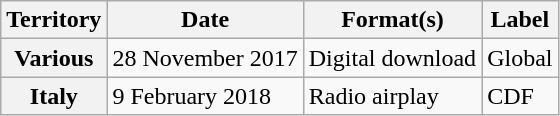<table class="wikitable plainrowheaders">
<tr>
<th scope="col">Territory</th>
<th scope="col">Date</th>
<th scope="col">Format(s)</th>
<th scope="col">Label</th>
</tr>
<tr>
<th scope="row">Various</th>
<td>28 November 2017</td>
<td>Digital download</td>
<td>Global</td>
</tr>
<tr>
<th scope="row">Italy</th>
<td>9 February 2018</td>
<td>Radio airplay</td>
<td>CDF</td>
</tr>
</table>
